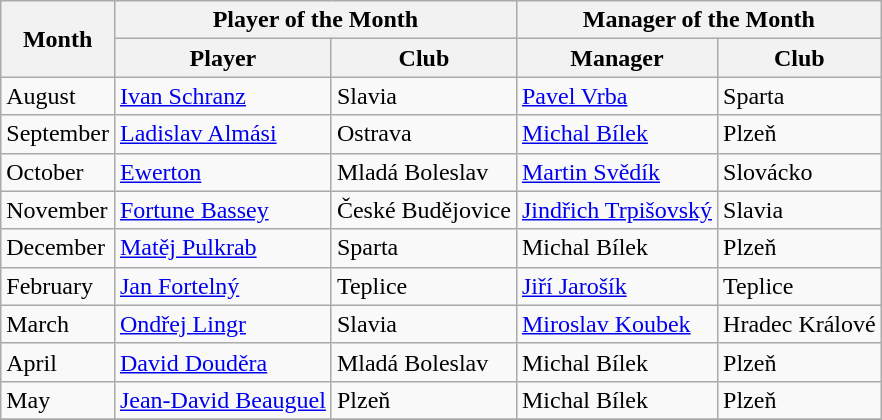<table class="wikitable">
<tr>
<th rowspan="2">Month</th>
<th colspan="2">Player of the Month</th>
<th colspan="2">Manager of the Month</th>
</tr>
<tr>
<th>Player</th>
<th>Club</th>
<th>Manager</th>
<th>Club</th>
</tr>
<tr>
<td>August</td>
<td> <a href='#'>Ivan Schranz</a></td>
<td>Slavia</td>
<td> <a href='#'>Pavel Vrba</a></td>
<td>Sparta</td>
</tr>
<tr>
<td>September</td>
<td> <a href='#'>Ladislav Almási</a></td>
<td>Ostrava</td>
<td> <a href='#'>Michal Bílek</a></td>
<td>Plzeň</td>
</tr>
<tr>
<td>October</td>
<td> <a href='#'>Ewerton</a></td>
<td>Mladá Boleslav</td>
<td> <a href='#'>Martin Svědík</a></td>
<td>Slovácko</td>
</tr>
<tr>
<td>November</td>
<td> <a href='#'>Fortune Bassey</a></td>
<td>České Budějovice</td>
<td> <a href='#'>Jindřich Trpišovský</a></td>
<td>Slavia</td>
</tr>
<tr>
<td>December</td>
<td> <a href='#'>Matěj Pulkrab</a></td>
<td>Sparta</td>
<td> Michal Bílek</td>
<td>Plzeň</td>
</tr>
<tr>
<td>February</td>
<td> <a href='#'>Jan Fortelný</a></td>
<td>Teplice</td>
<td> <a href='#'>Jiří Jarošík</a></td>
<td>Teplice</td>
</tr>
<tr>
<td>March</td>
<td> <a href='#'>Ondřej Lingr</a></td>
<td>Slavia</td>
<td> <a href='#'>Miroslav Koubek</a></td>
<td>Hradec Králové</td>
</tr>
<tr>
<td>April</td>
<td> <a href='#'>David Douděra</a></td>
<td>Mladá Boleslav</td>
<td> Michal Bílek</td>
<td>Plzeň</td>
</tr>
<tr>
<td>May</td>
<td> <a href='#'>Jean-David Beauguel</a></td>
<td>Plzeň</td>
<td> Michal Bílek</td>
<td>Plzeň</td>
</tr>
<tr>
</tr>
</table>
